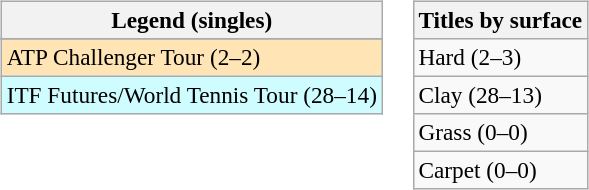<table>
<tr valign=top>
<td><br><table class=wikitable style=font-size:97%>
<tr>
<th>Legend (singles)</th>
</tr>
<tr bgcolor=e5d1cb>
</tr>
<tr bgcolor=moccasin>
<td>ATP Challenger Tour (2–2)</td>
</tr>
<tr bgcolor=cffcff>
<td>ITF Futures/World Tennis Tour (28–14)</td>
</tr>
</table>
</td>
<td><br><table class=wikitable style=font-size:97%>
<tr>
<th>Titles by surface</th>
</tr>
<tr>
<td>Hard (2–3)</td>
</tr>
<tr>
<td>Clay (28–13)</td>
</tr>
<tr>
<td>Grass (0–0)</td>
</tr>
<tr>
<td>Carpet (0–0)</td>
</tr>
</table>
</td>
</tr>
</table>
